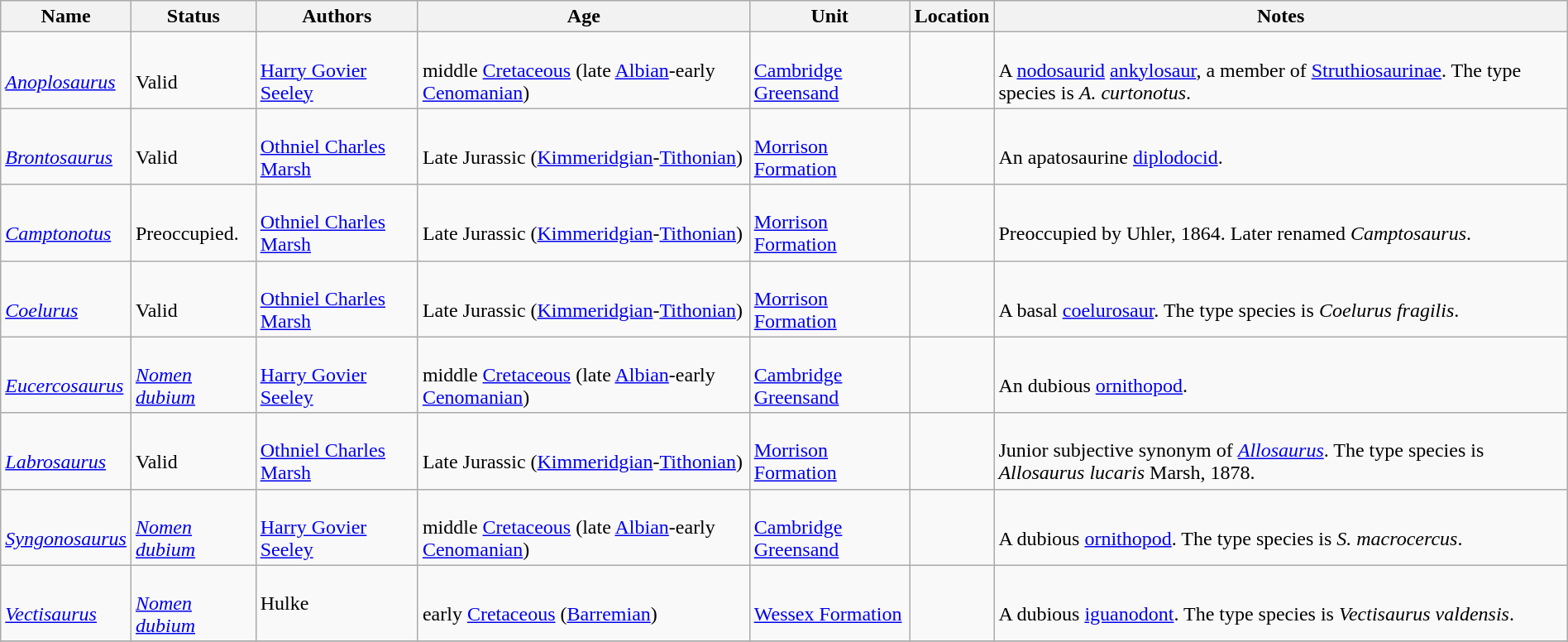<table class="wikitable sortable" align="center" width="100%">
<tr>
<th>Name</th>
<th>Status</th>
<th colspan="2">Authors</th>
<th>Age</th>
<th>Unit</th>
<th>Location</th>
<th>Notes</th>
</tr>
<tr>
<td><br><em><a href='#'>Anoplosaurus</a></em></td>
<td><br>Valid</td>
<td style="border-right:0px" valign="top"><br><a href='#'>Harry Govier Seeley</a></td>
<td style="border-left:0px" valign="top"></td>
<td><br>middle <a href='#'>Cretaceous</a> (late <a href='#'>Albian</a>-early <a href='#'>Cenomanian</a>)</td>
<td><br><a href='#'>Cambridge Greensand</a></td>
<td><br></td>
<td><br>A <a href='#'>nodosaurid</a> <a href='#'>ankylosaur</a>, a member of <a href='#'>Struthiosaurinae</a>. The type species is <em>A. curtonotus</em>.</td>
</tr>
<tr>
<td><br><em><a href='#'>Brontosaurus</a></em></td>
<td><br>Valid</td>
<td style="border-right:0px" valign="top"><br><a href='#'>Othniel Charles Marsh</a></td>
<td style="border-left:0px" valign="top"></td>
<td><br>Late Jurassic (<a href='#'>Kimmeridgian</a>-<a href='#'>Tithonian</a>)</td>
<td><br><a href='#'>Morrison Formation</a></td>
<td><br></td>
<td><br>An apatosaurine <a href='#'>diplodocid</a>.</td>
</tr>
<tr>
<td><br><em><a href='#'>Camptonotus</a></em></td>
<td><br>Preoccupied.</td>
<td style="border-right:0px" valign="top"><br><a href='#'>Othniel Charles Marsh</a></td>
<td style="border-left:0px" valign="top"></td>
<td><br>Late Jurassic (<a href='#'>Kimmeridgian</a>-<a href='#'>Tithonian</a>)</td>
<td><br><a href='#'>Morrison Formation</a></td>
<td><br></td>
<td><br>Preoccupied by Uhler, 1864. Later renamed <em>Camptosaurus</em>.</td>
</tr>
<tr>
<td><br><em><a href='#'>Coelurus</a></em></td>
<td><br>Valid</td>
<td style="border-right:0px" valign="top"><br><a href='#'>Othniel Charles Marsh</a></td>
<td style="border-left:0px" valign="top"></td>
<td><br>Late Jurassic (<a href='#'>Kimmeridgian</a>-<a href='#'>Tithonian</a>)</td>
<td><br><a href='#'>Morrison Formation</a></td>
<td><br></td>
<td><br>A basal <a href='#'>coelurosaur</a>. The type species is <em>Coelurus fragilis</em>.</td>
</tr>
<tr>
<td><br><em><a href='#'>Eucercosaurus</a></em></td>
<td><br><em><a href='#'>Nomen dubium</a></em></td>
<td style="border-right:0px" valign="top"><br><a href='#'>Harry Govier Seeley</a></td>
<td style="border-left:0px" valign="top"></td>
<td><br>middle <a href='#'>Cretaceous</a> (late <a href='#'>Albian</a>-early <a href='#'>Cenomanian</a>)</td>
<td><br><a href='#'>Cambridge Greensand</a></td>
<td><br></td>
<td><br>An dubious <a href='#'>ornithopod</a>.</td>
</tr>
<tr>
<td><br><em><a href='#'>Labrosaurus</a></em></td>
<td><br>Valid</td>
<td style="border-right:0px" valign="top"><br><a href='#'>Othniel Charles Marsh</a></td>
<td style="border-left:0px" valign="top"></td>
<td><br>Late Jurassic (<a href='#'>Kimmeridgian</a>-<a href='#'>Tithonian</a>)</td>
<td><br><a href='#'>Morrison Formation</a></td>
<td><br></td>
<td><br>Junior subjective synonym of <em><a href='#'>Allosaurus</a></em>. The type species is <em>Allosaurus lucaris</em> Marsh, 1878.</td>
</tr>
<tr>
<td><br><em><a href='#'>Syngonosaurus</a></em></td>
<td><br><em><a href='#'>Nomen dubium</a></em></td>
<td style="border-right:0px" valign="top"><br><a href='#'>Harry Govier Seeley</a></td>
<td style="border-left:0px" valign="top"></td>
<td><br>middle <a href='#'>Cretaceous</a> (late <a href='#'>Albian</a>-early <a href='#'>Cenomanian</a>)</td>
<td><br><a href='#'>Cambridge Greensand</a></td>
<td><br></td>
<td><br>A dubious <a href='#'>ornithopod</a>. The type species is <em>S. macrocercus</em>.</td>
</tr>
<tr>
<td><br><em><a href='#'>Vectisaurus</a></em></td>
<td><br><em><a href='#'>Nomen dubium</a></em></td>
<td style="border-right:0px" valign="top"><br>Hulke</td>
<td style="border-left:0px" valign="top"></td>
<td><br>early <a href='#'>Cretaceous</a> (<a href='#'>Barremian</a>)</td>
<td><br><a href='#'>Wessex Formation</a></td>
<td><br></td>
<td><br>A dubious <a href='#'>iguanodont</a>. The type species is <em>Vectisaurus valdensis</em>.</td>
</tr>
<tr>
</tr>
</table>
